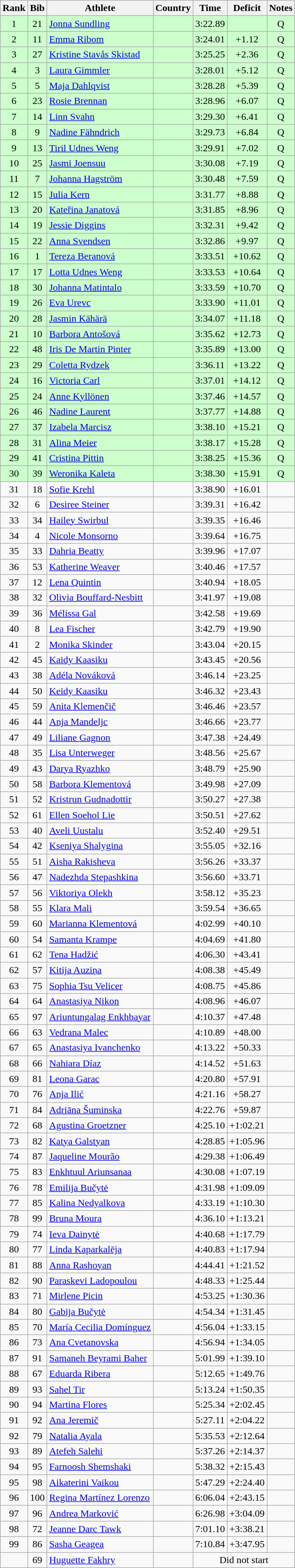<table class="wikitable sortable" style="text-align:center">
<tr>
<th>Rank</th>
<th>Bib</th>
<th>Athlete</th>
<th>Country</th>
<th>Time</th>
<th>Deficit</th>
<th>Notes</th>
</tr>
<tr bgcolor=ccffcc>
<td>1</td>
<td>21</td>
<td align=left><a href='#'>Jonna Sundling</a></td>
<td align=left></td>
<td>3:22.89</td>
<td></td>
<td>Q</td>
</tr>
<tr bgcolor=ccffcc>
<td>2</td>
<td>11</td>
<td align=left><a href='#'>Emma Ribom</a></td>
<td align=left></td>
<td>3:24.01</td>
<td>+1.12</td>
<td>Q</td>
</tr>
<tr bgcolor=ccffcc>
<td>3</td>
<td>27</td>
<td align=left><a href='#'>Kristine Stavås Skistad</a></td>
<td align=left></td>
<td>3:25.25</td>
<td>+2.36</td>
<td>Q</td>
</tr>
<tr bgcolor=ccffcc>
<td>4</td>
<td>3</td>
<td align=left><a href='#'>Laura Gimmler</a></td>
<td align=left></td>
<td>3:28.01</td>
<td>+5.12</td>
<td>Q</td>
</tr>
<tr bgcolor=ccffcc>
<td>5</td>
<td>5</td>
<td align=left><a href='#'>Maja Dahlqvist</a></td>
<td align=left></td>
<td>3:28.28</td>
<td>+5.39</td>
<td>Q</td>
</tr>
<tr bgcolor=ccffcc>
<td>6</td>
<td>23</td>
<td align=left><a href='#'>Rosie Brennan</a></td>
<td align=left></td>
<td>3:28.96</td>
<td>+6.07</td>
<td>Q</td>
</tr>
<tr bgcolor=ccffcc>
<td>7</td>
<td>14</td>
<td align=left><a href='#'>Linn Svahn</a></td>
<td align=left></td>
<td>3:29.30</td>
<td>+6.41</td>
<td>Q</td>
</tr>
<tr bgcolor=ccffcc>
<td>8</td>
<td>9</td>
<td align=left><a href='#'>Nadine Fähndrich</a></td>
<td align=left></td>
<td>3:29.73</td>
<td>+6.84</td>
<td>Q</td>
</tr>
<tr bgcolor=ccffcc>
<td>9</td>
<td>13</td>
<td align=left><a href='#'>Tiril Udnes Weng</a></td>
<td align=left></td>
<td>3:29.91</td>
<td>+7.02</td>
<td>Q</td>
</tr>
<tr bgcolor=ccffcc>
<td>10</td>
<td>25</td>
<td align=left><a href='#'>Jasmi Joensuu</a></td>
<td align=left></td>
<td>3:30.08</td>
<td>+7.19</td>
<td>Q</td>
</tr>
<tr bgcolor=ccffcc>
<td>11</td>
<td>7</td>
<td align=left><a href='#'>Johanna Hagström</a></td>
<td align=left></td>
<td>3:30.48</td>
<td>+7.59</td>
<td>Q</td>
</tr>
<tr bgcolor=ccffcc>
<td>12</td>
<td>15</td>
<td align=left><a href='#'>Julia Kern</a></td>
<td align=left></td>
<td>3:31.77</td>
<td>+8.88</td>
<td>Q</td>
</tr>
<tr bgcolor=ccffcc>
<td>13</td>
<td>20</td>
<td align=left><a href='#'>Kateřina Janatová</a></td>
<td align=left></td>
<td>3:31.85</td>
<td>+8.96</td>
<td>Q</td>
</tr>
<tr bgcolor=ccffcc>
<td>14</td>
<td>19</td>
<td align=left><a href='#'>Jessie Diggins</a></td>
<td align=left></td>
<td>3:32.31</td>
<td>+9.42</td>
<td>Q</td>
</tr>
<tr bgcolor=ccffcc>
<td>15</td>
<td>22</td>
<td align=left><a href='#'>Anna Svendsen</a></td>
<td align=left></td>
<td>3:32.86</td>
<td>+9.97</td>
<td>Q</td>
</tr>
<tr bgcolor=ccffcc>
<td>16</td>
<td>1</td>
<td align=left><a href='#'>Tereza Beranová</a></td>
<td align=left></td>
<td>3:33.51</td>
<td>+10.62</td>
<td>Q</td>
</tr>
<tr bgcolor=ccffcc>
<td>17</td>
<td>17</td>
<td align=left><a href='#'>Lotta Udnes Weng</a></td>
<td align=left></td>
<td>3:33.53</td>
<td>+10.64</td>
<td>Q</td>
</tr>
<tr bgcolor=ccffcc>
<td>18</td>
<td>30</td>
<td align=left><a href='#'>Johanna Matintalo</a></td>
<td align=left></td>
<td>3:33.59</td>
<td>+10.70</td>
<td>Q</td>
</tr>
<tr bgcolor=ccffcc>
<td>19</td>
<td>26</td>
<td align=left><a href='#'>Eva Urevc</a></td>
<td align=left></td>
<td>3:33.90</td>
<td>+11.01</td>
<td>Q</td>
</tr>
<tr bgcolor=ccffcc>
<td>20</td>
<td>28</td>
<td align=left><a href='#'>Jasmin Kähärä</a></td>
<td align=left></td>
<td>3:34.07</td>
<td>+11.18</td>
<td>Q</td>
</tr>
<tr bgcolor=ccffcc>
<td>21</td>
<td>10</td>
<td align=left><a href='#'>Barbora Antošová</a></td>
<td align=left></td>
<td>3:35.62</td>
<td>+12.73</td>
<td>Q</td>
</tr>
<tr bgcolor=ccffcc>
<td>22</td>
<td>48</td>
<td align=left><a href='#'>Iris De Martin Pinter</a></td>
<td align=left></td>
<td>3:35.89</td>
<td>+13.00</td>
<td>Q</td>
</tr>
<tr bgcolor=ccffcc>
<td>23</td>
<td>29</td>
<td align=left><a href='#'>Coletta Rydzek</a></td>
<td align=left></td>
<td>3:36.11</td>
<td>+13.22</td>
<td>Q</td>
</tr>
<tr bgcolor=ccffcc>
<td>24</td>
<td>16</td>
<td align=left><a href='#'>Victoria Carl</a></td>
<td align=left></td>
<td>3:37.01</td>
<td>+14.12</td>
<td>Q</td>
</tr>
<tr bgcolor=ccffcc>
<td>25</td>
<td>24</td>
<td align=left><a href='#'>Anne Kyllönen</a></td>
<td align=left></td>
<td>3:37.46</td>
<td>+14.57</td>
<td>Q</td>
</tr>
<tr bgcolor=ccffcc>
<td>26</td>
<td>46</td>
<td align=left><a href='#'>Nadine Laurent</a></td>
<td align=left></td>
<td>3:37.77</td>
<td>+14.88</td>
<td>Q</td>
</tr>
<tr bgcolor=ccffcc>
<td>27</td>
<td>37</td>
<td align=left><a href='#'>Izabela Marcisz</a></td>
<td align=left></td>
<td>3:38.10</td>
<td>+15.21</td>
<td>Q</td>
</tr>
<tr bgcolor=ccffcc>
<td>28</td>
<td>31</td>
<td align=left><a href='#'>Alina Meier</a></td>
<td align=left></td>
<td>3:38.17</td>
<td>+15.28</td>
<td>Q</td>
</tr>
<tr bgcolor=ccffcc>
<td>29</td>
<td>41</td>
<td align=left><a href='#'>Cristina Pittin</a></td>
<td align=left></td>
<td>3:38.25</td>
<td>+15.36</td>
<td>Q</td>
</tr>
<tr bgcolor=ccffcc>
<td>30</td>
<td>39</td>
<td align=left><a href='#'>Weronika Kaleta</a></td>
<td align=left></td>
<td>3:38.30</td>
<td>+15.91</td>
<td>Q</td>
</tr>
<tr>
<td>31</td>
<td>18</td>
<td align=left><a href='#'>Sofie Krehl</a></td>
<td align=left></td>
<td>3:38.90</td>
<td>+16.01</td>
<td></td>
</tr>
<tr>
<td>32</td>
<td>6</td>
<td align=left><a href='#'>Desiree Steiner</a></td>
<td align=left></td>
<td>3:39.31</td>
<td>+16.42</td>
<td></td>
</tr>
<tr>
<td>33</td>
<td>34</td>
<td align=left><a href='#'>Hailey Swirbul</a></td>
<td align=left></td>
<td>3:39.35</td>
<td>+16.46</td>
<td></td>
</tr>
<tr>
<td>34</td>
<td>4</td>
<td align=left><a href='#'>Nicole Monsorno</a></td>
<td align=left></td>
<td>3:39.64</td>
<td>+16.75</td>
<td></td>
</tr>
<tr>
<td>35</td>
<td>33</td>
<td align=left><a href='#'>Dahria Beatty</a></td>
<td align=left></td>
<td>3:39.96</td>
<td>+17.07</td>
<td></td>
</tr>
<tr>
<td>36</td>
<td>53</td>
<td align=left><a href='#'>Katherine Weaver</a></td>
<td align=left></td>
<td>3:40.46</td>
<td>+17.57</td>
<td></td>
</tr>
<tr>
<td>37</td>
<td>12</td>
<td align=left><a href='#'>Lena Quintin</a></td>
<td align=left></td>
<td>3:40.94</td>
<td>+18.05</td>
<td></td>
</tr>
<tr>
<td>38</td>
<td>32</td>
<td align=left><a href='#'>Olivia Bouffard-Nesbitt</a></td>
<td align=left></td>
<td>3:41.97</td>
<td>+19.08</td>
<td></td>
</tr>
<tr>
<td>39</td>
<td>36</td>
<td align=left><a href='#'>Mélissa Gal</a></td>
<td align=left></td>
<td>3:42.58</td>
<td>+19.69</td>
<td></td>
</tr>
<tr>
<td>40</td>
<td>8</td>
<td align=left><a href='#'>Lea Fischer</a></td>
<td align=left></td>
<td>3:42.79</td>
<td>+19.90</td>
<td></td>
</tr>
<tr>
<td>41</td>
<td>2</td>
<td align=left><a href='#'>Monika Skinder</a></td>
<td align=left></td>
<td>3:43.04</td>
<td>+20.15</td>
<td></td>
</tr>
<tr>
<td>42</td>
<td>45</td>
<td align=left><a href='#'>Kaidy Kaasiku</a></td>
<td align=left></td>
<td>3:43.45</td>
<td>+20.56</td>
<td></td>
</tr>
<tr>
<td>43</td>
<td>38</td>
<td align=left><a href='#'>Adéla Nováková</a></td>
<td align=left></td>
<td>3:46.14</td>
<td>+23.25</td>
<td></td>
</tr>
<tr>
<td>44</td>
<td>50</td>
<td align=left><a href='#'>Keidy Kaasiku</a></td>
<td align=left></td>
<td>3:46.32</td>
<td>+23.43</td>
<td></td>
</tr>
<tr>
<td>45</td>
<td>59</td>
<td align=left><a href='#'>Anita Klemenčič</a></td>
<td align=left></td>
<td>3:46.46</td>
<td>+23.57</td>
<td></td>
</tr>
<tr>
<td>46</td>
<td>44</td>
<td align=left><a href='#'>Anja Mandeljc</a></td>
<td align=left></td>
<td>3:46.66</td>
<td>+23.77</td>
<td></td>
</tr>
<tr>
<td>47</td>
<td>49</td>
<td align=left><a href='#'>Liliane Gagnon</a></td>
<td align=left></td>
<td>3:47.38</td>
<td>+24.49</td>
<td></td>
</tr>
<tr>
<td>48</td>
<td>35</td>
<td align=left><a href='#'>Lisa Unterweger</a></td>
<td align=left></td>
<td>3:48.56</td>
<td>+25.67</td>
<td></td>
</tr>
<tr>
<td>49</td>
<td>43</td>
<td align=left><a href='#'>Darya Ryazhko</a></td>
<td align=left></td>
<td>3:48.79</td>
<td>+25.90</td>
<td></td>
</tr>
<tr>
<td>50</td>
<td>58</td>
<td align=left><a href='#'>Barbora Klementová</a></td>
<td align=left></td>
<td>3:49.98</td>
<td>+27.09</td>
<td></td>
</tr>
<tr>
<td>51</td>
<td>52</td>
<td align=left><a href='#'>Kristrun Gudnadottir</a></td>
<td align=left></td>
<td>3:50.27</td>
<td>+27.38</td>
<td></td>
</tr>
<tr>
<td>52</td>
<td>61</td>
<td align=left><a href='#'>Ellen Soehol Lie</a></td>
<td align=left></td>
<td>3:50.51</td>
<td>+27.62</td>
<td></td>
</tr>
<tr>
<td>53</td>
<td>40</td>
<td align=left><a href='#'>Aveli Uustalu</a></td>
<td align=left></td>
<td>3:52.40</td>
<td>+29.51</td>
<td></td>
</tr>
<tr>
<td>54</td>
<td>42</td>
<td align=left><a href='#'>Kseniya Shalygina</a></td>
<td align=left></td>
<td>3:55.05</td>
<td>+32.16</td>
<td></td>
</tr>
<tr>
<td>55</td>
<td>51</td>
<td align=left><a href='#'>Aisha Rakisheva</a></td>
<td align=left></td>
<td>3:56.26</td>
<td>+33.37</td>
<td></td>
</tr>
<tr>
<td>56</td>
<td>47</td>
<td align=left><a href='#'>Nadezhda Stepashkina</a></td>
<td align=left></td>
<td>3:56.60</td>
<td>+33.71</td>
<td></td>
</tr>
<tr>
<td>57</td>
<td>56</td>
<td align=left><a href='#'>Viktoriya Olekh</a></td>
<td align=left></td>
<td>3:58.12</td>
<td>+35.23</td>
<td></td>
</tr>
<tr>
<td>58</td>
<td>55</td>
<td align=left><a href='#'>Klara Mali</a></td>
<td align=left></td>
<td>3:59.54</td>
<td>+36.65</td>
<td></td>
</tr>
<tr>
<td>59</td>
<td>60</td>
<td align=left><a href='#'>Marianna Klementová</a></td>
<td align=left></td>
<td>4:02.99</td>
<td>+40.10</td>
<td></td>
</tr>
<tr>
<td>60</td>
<td>54</td>
<td align=left><a href='#'>Samanta Krampe</a></td>
<td align=left></td>
<td>4:04.69</td>
<td>+41.80</td>
<td></td>
</tr>
<tr>
<td>61</td>
<td>62</td>
<td align=left><a href='#'>Tena Hadžić</a></td>
<td align=left></td>
<td>4:06.30</td>
<td>+43.41</td>
<td></td>
</tr>
<tr>
<td>62</td>
<td>57</td>
<td align=left><a href='#'>Kitija Auziņa</a></td>
<td align=left></td>
<td>4:08.38</td>
<td>+45.49</td>
<td></td>
</tr>
<tr>
<td>63</td>
<td>75</td>
<td align=left><a href='#'>Sophia Tsu Velicer</a></td>
<td align=left></td>
<td>4:08.75</td>
<td>+45.86</td>
<td></td>
</tr>
<tr>
<td>64</td>
<td>64</td>
<td align=left><a href='#'>Anastasiya Nikon</a></td>
<td align=left></td>
<td>4:08.96</td>
<td>+46.07</td>
<td></td>
</tr>
<tr>
<td>65</td>
<td>97</td>
<td align=left><a href='#'>Ariuntungalag Enkhbayar</a></td>
<td align=left></td>
<td>4:10.37</td>
<td>+47.48</td>
<td></td>
</tr>
<tr>
<td>66</td>
<td>63</td>
<td align=left><a href='#'>Vedrana Malec</a></td>
<td align=left></td>
<td>4:10.89</td>
<td>+48.00</td>
<td></td>
</tr>
<tr>
<td>67</td>
<td>65</td>
<td align=left><a href='#'>Anastasiya Ivanchenko</a></td>
<td align=left></td>
<td>4:13.22</td>
<td>+50.33</td>
<td></td>
</tr>
<tr>
<td>68</td>
<td>66</td>
<td align=left><a href='#'>Nahiara Díaz</a></td>
<td align=left></td>
<td>4:14.52</td>
<td>+51.63</td>
<td></td>
</tr>
<tr>
<td>69</td>
<td>81</td>
<td align=left><a href='#'>Leona Garac</a></td>
<td align=left></td>
<td>4:20.80</td>
<td>+57.91</td>
<td></td>
</tr>
<tr>
<td>70</td>
<td>76</td>
<td align=left><a href='#'>Anja Ilić</a></td>
<td align=left></td>
<td>4:21.16</td>
<td>+58.27</td>
<td></td>
</tr>
<tr>
<td>71</td>
<td>84</td>
<td align=left><a href='#'>Adriāna Šuminska</a></td>
<td align=left></td>
<td>4:22.76</td>
<td>+59.87</td>
<td></td>
</tr>
<tr>
<td>72</td>
<td>68</td>
<td align=left><a href='#'>Agustina Groetzner</a></td>
<td align=left></td>
<td>4:25.10</td>
<td>+1:02.21</td>
<td></td>
</tr>
<tr>
<td>73</td>
<td>82</td>
<td align=left><a href='#'>Katya Galstyan</a></td>
<td align=left></td>
<td>4:28.85</td>
<td>+1:05.96</td>
<td></td>
</tr>
<tr>
<td>74</td>
<td>87</td>
<td align=left><a href='#'>Jaqueline Mourão</a></td>
<td align=left></td>
<td>4:29.38</td>
<td>+1:06.49</td>
<td></td>
</tr>
<tr>
<td>75</td>
<td>83</td>
<td align=left><a href='#'>Enkhtuul Ariunsanaa</a></td>
<td align=left></td>
<td>4:30.08</td>
<td>+1:07.19</td>
<td></td>
</tr>
<tr>
<td>76</td>
<td>78</td>
<td align=left><a href='#'>Emilija Bučytė</a></td>
<td align=left></td>
<td>4:31.98</td>
<td>+1:09.09</td>
<td></td>
</tr>
<tr>
<td>77</td>
<td>85</td>
<td align=left><a href='#'>Kalina Nedyalkova</a></td>
<td align=left></td>
<td>4:33.19</td>
<td>+1:10.30</td>
<td></td>
</tr>
<tr>
<td>78</td>
<td>99</td>
<td align=left><a href='#'>Bruna Moura</a></td>
<td align=left></td>
<td>4:36.10</td>
<td>+1:13.21</td>
<td></td>
</tr>
<tr>
<td>79</td>
<td>74</td>
<td align=left><a href='#'>Ieva Dainytė</a></td>
<td align=left></td>
<td>4:40.68</td>
<td>+1:17.79</td>
<td></td>
</tr>
<tr>
<td>80</td>
<td>77</td>
<td align=left><a href='#'>Linda Kaparkalēja</a></td>
<td align=left></td>
<td>4:40.83</td>
<td>+1:17.94</td>
<td></td>
</tr>
<tr>
<td>81</td>
<td>88</td>
<td align=left><a href='#'>Anna Rashoyan</a></td>
<td align=left></td>
<td>4:44.41</td>
<td>+1:21.52</td>
<td></td>
</tr>
<tr>
<td>82</td>
<td>90</td>
<td align=left><a href='#'>Paraskevi Ladopoulou</a></td>
<td align=left></td>
<td>4:48.33</td>
<td>+1:25.44</td>
<td></td>
</tr>
<tr>
<td>83</td>
<td>71</td>
<td align=left><a href='#'>Mirlene Picin</a></td>
<td align=left></td>
<td>4:53.25</td>
<td>+1:30.36</td>
<td></td>
</tr>
<tr>
<td>84</td>
<td>80</td>
<td align=left><a href='#'>Gabija Bučytė</a></td>
<td align=left></td>
<td>4:54.34</td>
<td>+1:31.45</td>
<td></td>
</tr>
<tr>
<td>85</td>
<td>70</td>
<td align=left><a href='#'>María Cecilia Domínguez</a></td>
<td align=left></td>
<td>4:56.04</td>
<td>+1:33.15</td>
<td></td>
</tr>
<tr>
<td>86</td>
<td>73</td>
<td align=left><a href='#'>Ana Cvetanovska</a></td>
<td align=left></td>
<td>4:56.94</td>
<td>+1:34.05</td>
<td></td>
</tr>
<tr>
<td>87</td>
<td>91</td>
<td align=left><a href='#'>Samaneh Beyrami Baher</a></td>
<td align=left></td>
<td>5:01.99</td>
<td>+1:39.10</td>
<td></td>
</tr>
<tr>
<td>88</td>
<td>67</td>
<td align=left><a href='#'>Eduarda Ribera</a></td>
<td align=left></td>
<td>5:12.65</td>
<td>+1:49.76</td>
<td></td>
</tr>
<tr>
<td>89</td>
<td>93</td>
<td align=left><a href='#'>Sahel Tir</a></td>
<td align=left></td>
<td>5:13.24</td>
<td>+1:50.35</td>
<td></td>
</tr>
<tr>
<td>90</td>
<td>94</td>
<td align=left><a href='#'>Martina Flores</a></td>
<td align=left></td>
<td>5:25.34</td>
<td>+2:02.45</td>
<td></td>
</tr>
<tr>
<td>91</td>
<td>92</td>
<td align=left><a href='#'>Ana Jeremič</a></td>
<td align=left></td>
<td>5:27.11</td>
<td>+2:04.22</td>
<td></td>
</tr>
<tr>
<td>92</td>
<td>79</td>
<td align=left><a href='#'>Natalia Ayala</a></td>
<td align=left></td>
<td>5:35.53</td>
<td>+2:12.64</td>
<td></td>
</tr>
<tr>
<td>93</td>
<td>89</td>
<td align=left><a href='#'>Atefeh Salehi</a></td>
<td align=left></td>
<td>5:37.26</td>
<td>+2:14.37</td>
<td></td>
</tr>
<tr>
<td>94</td>
<td>95</td>
<td align=left><a href='#'>Farnoosh Shemshaki</a></td>
<td align=left></td>
<td>5:38.32</td>
<td>+2:15.43</td>
<td></td>
</tr>
<tr>
<td>95</td>
<td>98</td>
<td align=left><a href='#'>Aikaterini Vaikou</a></td>
<td align=left></td>
<td>5:47.29</td>
<td>+2:24.40</td>
<td></td>
</tr>
<tr>
<td>96</td>
<td>100</td>
<td align=left><a href='#'>Regina Martínez Lorenzo</a></td>
<td align=left></td>
<td>6:06.04</td>
<td>+2:43.15</td>
<td></td>
</tr>
<tr>
<td>97</td>
<td>96</td>
<td align=left><a href='#'>Andrea Marković</a></td>
<td align=left></td>
<td>6:26.98</td>
<td>+3:04.09</td>
<td></td>
</tr>
<tr>
<td>98</td>
<td>72</td>
<td align=left><a href='#'>Jeanne Darc Tawk</a></td>
<td align=left></td>
<td>7:01.10</td>
<td>+3:38.21</td>
<td></td>
</tr>
<tr>
<td>99</td>
<td>86</td>
<td align=left><a href='#'>Sasha Geagea</a></td>
<td align=left></td>
<td>7:10.84</td>
<td>+3:47.95</td>
<td></td>
</tr>
<tr>
<td></td>
<td>69</td>
<td align=left><a href='#'>Huguette Fakhry</a></td>
<td align=left></td>
<td colspan=3>Did not start</td>
</tr>
</table>
